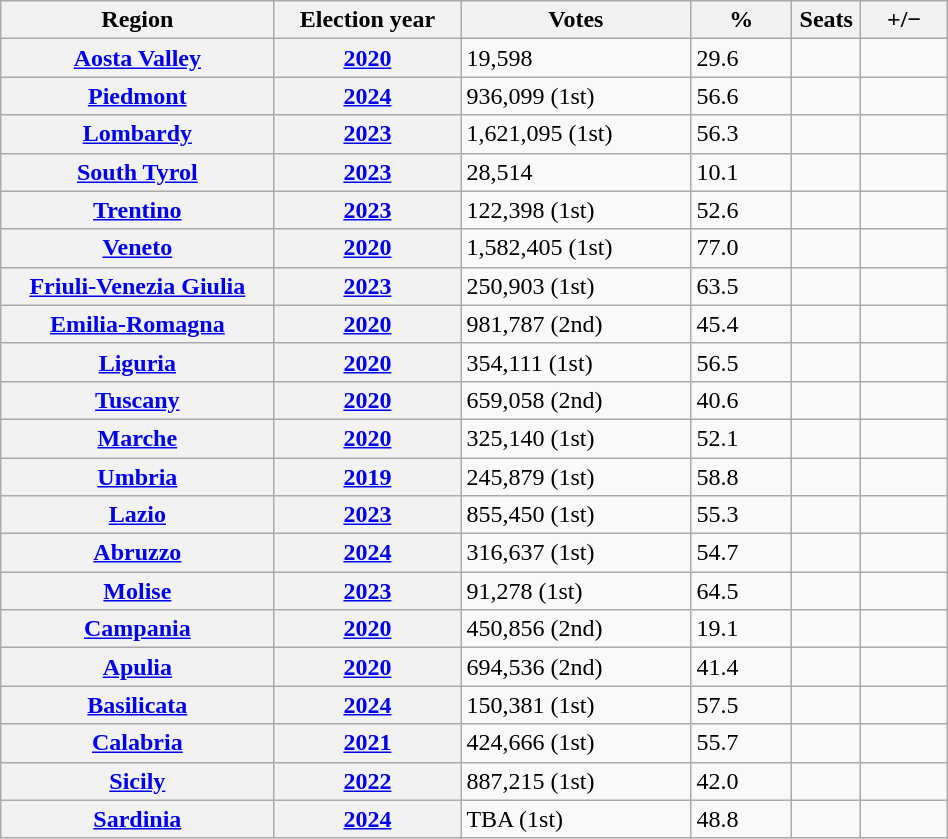<table class=wikitable style="width:50%; border:1px #AAAAFF solid">
<tr>
<th width=19%>Region</th>
<th width=13%>Election year</th>
<th width=16%>Votes</th>
<th width=7%>%</th>
<th width=1%>Seats</th>
<th width=6%>+/−</th>
</tr>
<tr>
<th><a href='#'>Aosta Valley</a></th>
<th><a href='#'>2020</a></th>
<td>19,598</td>
<td>29.6</td>
<td></td>
<td></td>
</tr>
<tr>
<th><a href='#'>Piedmont</a></th>
<th><a href='#'>2024</a></th>
<td>936,099 (1st)</td>
<td>56.6</td>
<td></td>
<td></td>
</tr>
<tr>
<th><a href='#'>Lombardy</a></th>
<th><a href='#'>2023</a></th>
<td>1,621,095 (1st)</td>
<td>56.3</td>
<td></td>
<td></td>
</tr>
<tr>
<th><a href='#'>South Tyrol</a></th>
<th><a href='#'>2023</a></th>
<td>28,514</td>
<td>10.1</td>
<td></td>
<td></td>
</tr>
<tr>
<th><a href='#'>Trentino</a></th>
<th><a href='#'>2023</a></th>
<td>122,398 (1st)</td>
<td>52.6</td>
<td></td>
<td></td>
</tr>
<tr>
<th><a href='#'>Veneto</a></th>
<th><a href='#'>2020</a></th>
<td>1,582,405 (1st)</td>
<td>77.0</td>
<td></td>
<td></td>
</tr>
<tr>
<th><a href='#'>Friuli-Venezia Giulia</a></th>
<th><a href='#'>2023</a></th>
<td>250,903 (1st)</td>
<td>63.5</td>
<td></td>
<td></td>
</tr>
<tr>
<th><a href='#'>Emilia-Romagna</a></th>
<th><a href='#'>2020</a></th>
<td>981,787 (2nd)</td>
<td>45.4</td>
<td></td>
<td></td>
</tr>
<tr>
<th><a href='#'>Liguria</a></th>
<th><a href='#'>2020</a></th>
<td>354,111 (1st)</td>
<td>56.5</td>
<td></td>
<td></td>
</tr>
<tr>
<th><a href='#'>Tuscany</a></th>
<th><a href='#'>2020</a></th>
<td>659,058 (2nd)</td>
<td>40.6</td>
<td></td>
<td></td>
</tr>
<tr>
<th><a href='#'>Marche</a></th>
<th><a href='#'>2020</a></th>
<td>325,140 (1st)</td>
<td>52.1</td>
<td></td>
<td></td>
</tr>
<tr>
<th><a href='#'>Umbria</a></th>
<th><a href='#'>2019</a></th>
<td>245,879 (1st)</td>
<td>58.8</td>
<td></td>
<td></td>
</tr>
<tr>
<th><a href='#'>Lazio</a></th>
<th><a href='#'>2023</a></th>
<td>855,450 (1st)</td>
<td>55.3</td>
<td></td>
<td></td>
</tr>
<tr>
<th><a href='#'>Abruzzo</a></th>
<th><a href='#'>2024</a></th>
<td>316,637 (1st)</td>
<td>54.7</td>
<td></td>
<td></td>
</tr>
<tr>
<th><a href='#'>Molise</a></th>
<th><a href='#'>2023</a></th>
<td>91,278 (1st)</td>
<td>64.5</td>
<td></td>
<td></td>
</tr>
<tr>
<th><a href='#'>Campania</a></th>
<th><a href='#'>2020</a></th>
<td>450,856 (2nd)</td>
<td>19.1</td>
<td></td>
<td></td>
</tr>
<tr>
<th><a href='#'>Apulia</a></th>
<th><a href='#'>2020</a></th>
<td>694,536 (2nd)</td>
<td>41.4</td>
<td></td>
<td></td>
</tr>
<tr>
<th><a href='#'>Basilicata</a></th>
<th><a href='#'>2024</a></th>
<td>150,381 (1st)</td>
<td>57.5</td>
<td></td>
<td></td>
</tr>
<tr>
<th><a href='#'>Calabria</a></th>
<th><a href='#'>2021</a></th>
<td>424,666 (1st)</td>
<td>55.7</td>
<td></td>
<td></td>
</tr>
<tr>
<th><a href='#'>Sicily</a></th>
<th><a href='#'>2022</a></th>
<td>887,215 (1st)</td>
<td>42.0</td>
<td></td>
<td></td>
</tr>
<tr>
<th><a href='#'>Sardinia</a></th>
<th><a href='#'>2024</a></th>
<td>TBA (1st)</td>
<td>48.8</td>
<td></td>
<td></td>
</tr>
</table>
